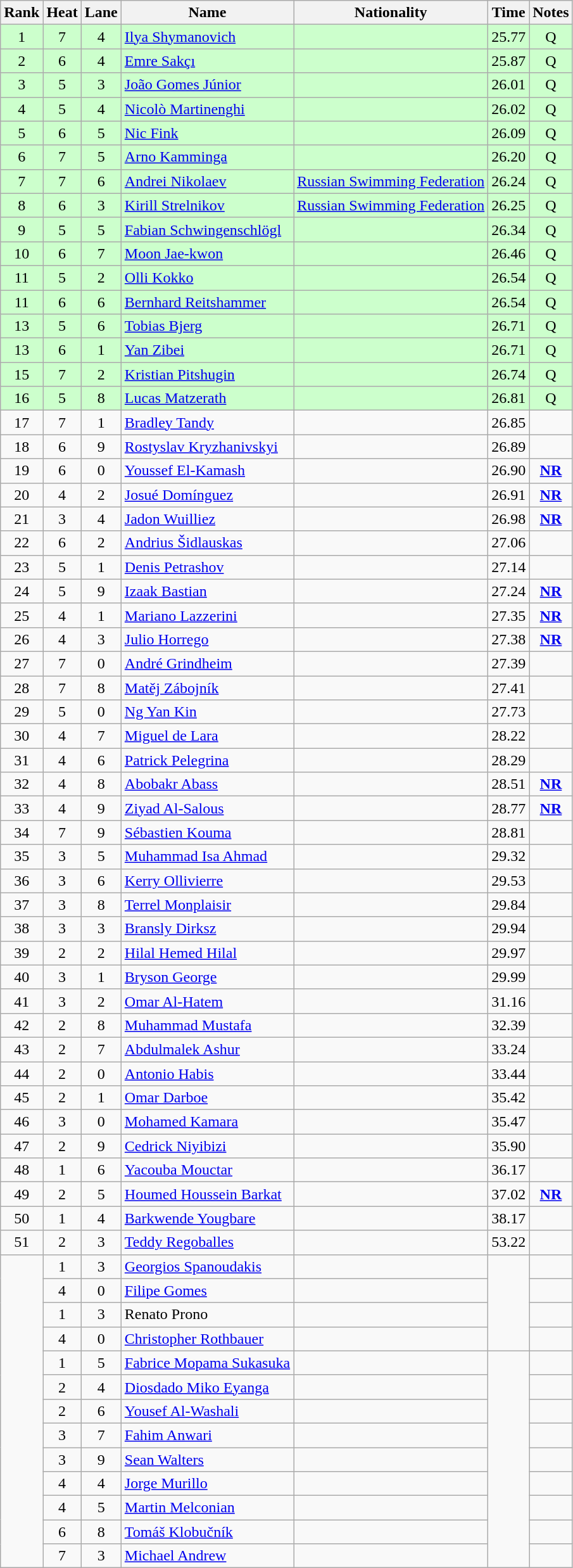<table class="wikitable sortable" style="text-align:center">
<tr>
<th>Rank</th>
<th>Heat</th>
<th>Lane</th>
<th>Name</th>
<th>Nationality</th>
<th>Time</th>
<th>Notes</th>
</tr>
<tr bgcolor=ccffcc>
<td>1</td>
<td>7</td>
<td>4</td>
<td align=left><a href='#'>Ilya Shymanovich</a></td>
<td align=left></td>
<td>25.77</td>
<td>Q</td>
</tr>
<tr bgcolor=ccffcc>
<td>2</td>
<td>6</td>
<td>4</td>
<td align=left><a href='#'>Emre Sakçı</a></td>
<td align=left></td>
<td>25.87</td>
<td>Q</td>
</tr>
<tr bgcolor=ccffcc>
<td>3</td>
<td>5</td>
<td>3</td>
<td align=left><a href='#'>João Gomes Júnior</a></td>
<td align=left></td>
<td>26.01</td>
<td>Q</td>
</tr>
<tr bgcolor=ccffcc>
<td>4</td>
<td>5</td>
<td>4</td>
<td align=left><a href='#'>Nicolò Martinenghi</a></td>
<td align=left></td>
<td>26.02</td>
<td>Q</td>
</tr>
<tr bgcolor=ccffcc>
<td>5</td>
<td>6</td>
<td>5</td>
<td align=left><a href='#'>Nic Fink</a></td>
<td align=left></td>
<td>26.09</td>
<td>Q</td>
</tr>
<tr bgcolor=ccffcc>
<td>6</td>
<td>7</td>
<td>5</td>
<td align=left><a href='#'>Arno Kamminga</a></td>
<td align=left></td>
<td>26.20</td>
<td>Q</td>
</tr>
<tr bgcolor=ccffcc>
<td>7</td>
<td>7</td>
<td>6</td>
<td align=left><a href='#'>Andrei Nikolaev</a></td>
<td align=left><a href='#'>Russian Swimming Federation</a></td>
<td>26.24</td>
<td>Q</td>
</tr>
<tr bgcolor=ccffcc>
<td>8</td>
<td>6</td>
<td>3</td>
<td align=left><a href='#'>Kirill Strelnikov</a></td>
<td align=left><a href='#'>Russian Swimming Federation</a></td>
<td>26.25</td>
<td>Q</td>
</tr>
<tr bgcolor=ccffcc>
<td>9</td>
<td>5</td>
<td>5</td>
<td align=left><a href='#'>Fabian Schwingenschlögl</a></td>
<td align=left></td>
<td>26.34</td>
<td>Q</td>
</tr>
<tr bgcolor=ccffcc>
<td>10</td>
<td>6</td>
<td>7</td>
<td align=left><a href='#'>Moon Jae-kwon</a></td>
<td align=left></td>
<td>26.46</td>
<td>Q</td>
</tr>
<tr bgcolor=ccffcc>
<td>11</td>
<td>5</td>
<td>2</td>
<td align=left><a href='#'>Olli Kokko</a></td>
<td align=left></td>
<td>26.54</td>
<td>Q</td>
</tr>
<tr bgcolor=ccffcc>
<td>11</td>
<td>6</td>
<td>6</td>
<td align=left><a href='#'>Bernhard Reitshammer</a></td>
<td align=left></td>
<td>26.54</td>
<td>Q</td>
</tr>
<tr bgcolor=ccffcc>
<td>13</td>
<td>5</td>
<td>6</td>
<td align=left><a href='#'>Tobias Bjerg</a></td>
<td align=left></td>
<td>26.71</td>
<td>Q</td>
</tr>
<tr bgcolor=ccffcc>
<td>13</td>
<td>6</td>
<td>1</td>
<td align=left><a href='#'>Yan Zibei</a></td>
<td align=left></td>
<td>26.71</td>
<td>Q</td>
</tr>
<tr bgcolor=ccffcc>
<td>15</td>
<td>7</td>
<td>2</td>
<td align=left><a href='#'>Kristian Pitshugin</a></td>
<td align=left></td>
<td>26.74</td>
<td>Q</td>
</tr>
<tr bgcolor=ccffcc>
<td>16</td>
<td>5</td>
<td>8</td>
<td align=left><a href='#'>Lucas Matzerath</a></td>
<td align=left></td>
<td>26.81</td>
<td>Q</td>
</tr>
<tr>
<td>17</td>
<td>7</td>
<td>1</td>
<td align=left><a href='#'>Bradley Tandy</a></td>
<td align=left></td>
<td>26.85</td>
<td></td>
</tr>
<tr>
<td>18</td>
<td>6</td>
<td>9</td>
<td align=left><a href='#'>Rostyslav Kryzhanivskyi</a></td>
<td align=left></td>
<td>26.89</td>
<td></td>
</tr>
<tr>
<td>19</td>
<td>6</td>
<td>0</td>
<td align=left><a href='#'>Youssef El-Kamash</a></td>
<td align=left></td>
<td>26.90</td>
<td><strong><a href='#'>NR</a></strong></td>
</tr>
<tr>
<td>20</td>
<td>4</td>
<td>2</td>
<td align=left><a href='#'>Josué Domínguez</a></td>
<td align=left></td>
<td>26.91</td>
<td><strong><a href='#'>NR</a></strong></td>
</tr>
<tr>
<td>21</td>
<td>3</td>
<td>4</td>
<td align=left><a href='#'>Jadon Wuilliez</a></td>
<td align=left></td>
<td>26.98</td>
<td><strong><a href='#'>NR</a></strong></td>
</tr>
<tr>
<td>22</td>
<td>6</td>
<td>2</td>
<td align=left><a href='#'>Andrius Šidlauskas</a></td>
<td align=left></td>
<td>27.06</td>
<td></td>
</tr>
<tr>
<td>23</td>
<td>5</td>
<td>1</td>
<td align=left><a href='#'>Denis Petrashov</a></td>
<td align=left></td>
<td>27.14</td>
<td></td>
</tr>
<tr>
<td>24</td>
<td>5</td>
<td>9</td>
<td align=left><a href='#'>Izaak Bastian</a></td>
<td align=left></td>
<td>27.24</td>
<td><strong><a href='#'>NR</a></strong></td>
</tr>
<tr>
<td>25</td>
<td>4</td>
<td>1</td>
<td align=left><a href='#'>Mariano Lazzerini</a></td>
<td align=left></td>
<td>27.35</td>
<td><strong><a href='#'>NR</a></strong></td>
</tr>
<tr>
<td>26</td>
<td>4</td>
<td>3</td>
<td align=left><a href='#'>Julio Horrego</a></td>
<td align=left></td>
<td>27.38</td>
<td><strong><a href='#'>NR</a></strong></td>
</tr>
<tr>
<td>27</td>
<td>7</td>
<td>0</td>
<td align=left><a href='#'>André Grindheim</a></td>
<td align=left></td>
<td>27.39</td>
<td></td>
</tr>
<tr>
<td>28</td>
<td>7</td>
<td>8</td>
<td align=left><a href='#'>Matěj Zábojník</a></td>
<td align=left></td>
<td>27.41</td>
<td></td>
</tr>
<tr>
<td>29</td>
<td>5</td>
<td>0</td>
<td align=left><a href='#'>Ng Yan Kin</a></td>
<td align=left></td>
<td>27.73</td>
<td></td>
</tr>
<tr>
<td>30</td>
<td>4</td>
<td>7</td>
<td align=left><a href='#'>Miguel de Lara</a></td>
<td align=left></td>
<td>28.22</td>
<td></td>
</tr>
<tr>
<td>31</td>
<td>4</td>
<td>6</td>
<td align=left><a href='#'>Patrick Pelegrina</a></td>
<td align=left></td>
<td>28.29</td>
<td></td>
</tr>
<tr>
<td>32</td>
<td>4</td>
<td>8</td>
<td align=left><a href='#'>Abobakr Abass</a></td>
<td align=left></td>
<td>28.51</td>
<td><strong><a href='#'>NR</a></strong></td>
</tr>
<tr>
<td>33</td>
<td>4</td>
<td>9</td>
<td align=left><a href='#'>Ziyad Al-Salous</a></td>
<td align=left></td>
<td>28.77</td>
<td><strong><a href='#'>NR</a></strong></td>
</tr>
<tr>
<td>34</td>
<td>7</td>
<td>9</td>
<td align=left><a href='#'>Sébastien Kouma</a></td>
<td align=left></td>
<td>28.81</td>
<td></td>
</tr>
<tr>
<td>35</td>
<td>3</td>
<td>5</td>
<td align=left><a href='#'>Muhammad Isa Ahmad</a></td>
<td align=left></td>
<td>29.32</td>
<td></td>
</tr>
<tr>
<td>36</td>
<td>3</td>
<td>6</td>
<td align=left><a href='#'>Kerry Ollivierre</a></td>
<td align=left></td>
<td>29.53</td>
<td></td>
</tr>
<tr>
<td>37</td>
<td>3</td>
<td>8</td>
<td align=left><a href='#'>Terrel Monplaisir</a></td>
<td align=left></td>
<td>29.84</td>
<td></td>
</tr>
<tr>
<td>38</td>
<td>3</td>
<td>3</td>
<td align=left><a href='#'>Bransly Dirksz</a></td>
<td align=left></td>
<td>29.94</td>
<td></td>
</tr>
<tr>
<td>39</td>
<td>2</td>
<td>2</td>
<td align=left><a href='#'>Hilal Hemed Hilal</a></td>
<td align=left></td>
<td>29.97</td>
<td></td>
</tr>
<tr>
<td>40</td>
<td>3</td>
<td>1</td>
<td align=left><a href='#'>Bryson George</a></td>
<td align=left></td>
<td>29.99</td>
<td></td>
</tr>
<tr>
<td>41</td>
<td>3</td>
<td>2</td>
<td align=left><a href='#'>Omar Al-Hatem</a></td>
<td align=left></td>
<td>31.16</td>
<td></td>
</tr>
<tr>
<td>42</td>
<td>2</td>
<td>8</td>
<td align=left><a href='#'>Muhammad Mustafa</a></td>
<td align=left></td>
<td>32.39</td>
<td></td>
</tr>
<tr>
<td>43</td>
<td>2</td>
<td>7</td>
<td align=left><a href='#'>Abdulmalek Ashur</a></td>
<td align=left></td>
<td>33.24</td>
<td></td>
</tr>
<tr>
<td>44</td>
<td>2</td>
<td>0</td>
<td align=left><a href='#'>Antonio Habis</a></td>
<td align=left></td>
<td>33.44</td>
<td></td>
</tr>
<tr>
<td>45</td>
<td>2</td>
<td>1</td>
<td align=left><a href='#'>Omar Darboe</a></td>
<td align=left></td>
<td>35.42</td>
<td></td>
</tr>
<tr>
<td>46</td>
<td>3</td>
<td>0</td>
<td align=left><a href='#'>Mohamed Kamara</a></td>
<td align=left></td>
<td>35.47</td>
<td></td>
</tr>
<tr>
<td>47</td>
<td>2</td>
<td>9</td>
<td align=left><a href='#'>Cedrick Niyibizi</a></td>
<td align=left></td>
<td>35.90</td>
<td></td>
</tr>
<tr>
<td>48</td>
<td>1</td>
<td>6</td>
<td align=left><a href='#'>Yacouba Mouctar</a></td>
<td align=left></td>
<td>36.17</td>
<td></td>
</tr>
<tr>
<td>49</td>
<td>2</td>
<td>5</td>
<td align=left><a href='#'>Houmed Houssein Barkat</a></td>
<td align=left></td>
<td>37.02</td>
<td><strong><a href='#'>NR</a></strong></td>
</tr>
<tr>
<td>50</td>
<td>1</td>
<td>4</td>
<td align=left><a href='#'>Barkwende Yougbare</a></td>
<td align=left></td>
<td>38.17</td>
<td></td>
</tr>
<tr>
<td>51</td>
<td>2</td>
<td>3</td>
<td align=left><a href='#'>Teddy Regoballes</a></td>
<td align=left></td>
<td>53.22</td>
<td></td>
</tr>
<tr>
<td rowspan=13></td>
<td>1</td>
<td>3</td>
<td align=left><a href='#'>Georgios Spanoudakis</a></td>
<td align=left></td>
<td rowspan=4></td>
<td></td>
</tr>
<tr>
<td>4</td>
<td>0</td>
<td align=left><a href='#'>Filipe Gomes</a></td>
<td align=left></td>
<td></td>
</tr>
<tr>
<td>1</td>
<td>3</td>
<td align=left>Renato Prono</td>
<td align=left></td>
<td></td>
</tr>
<tr>
<td>4</td>
<td>0</td>
<td align=left><a href='#'>Christopher Rothbauer</a></td>
<td align=left></td>
<td></td>
</tr>
<tr>
<td>1</td>
<td>5</td>
<td align=left><a href='#'>Fabrice Mopama Sukasuka</a></td>
<td align=left></td>
<td rowspan=9></td>
<td></td>
</tr>
<tr>
<td>2</td>
<td>4</td>
<td align=left><a href='#'>Diosdado Miko Eyanga</a></td>
<td align=left></td>
<td></td>
</tr>
<tr>
<td>2</td>
<td>6</td>
<td align=left><a href='#'>Yousef Al-Washali</a></td>
<td align=left></td>
<td></td>
</tr>
<tr>
<td>3</td>
<td>7</td>
<td align=left><a href='#'>Fahim Anwari</a></td>
<td align=left></td>
<td></td>
</tr>
<tr>
<td>3</td>
<td>9</td>
<td align=left><a href='#'>Sean Walters</a></td>
<td align=left></td>
<td></td>
</tr>
<tr>
<td>4</td>
<td>4</td>
<td align=left><a href='#'>Jorge Murillo</a></td>
<td align=left></td>
<td></td>
</tr>
<tr>
<td>4</td>
<td>5</td>
<td align=left><a href='#'>Martin Melconian</a></td>
<td align=left></td>
<td></td>
</tr>
<tr>
<td>6</td>
<td>8</td>
<td align=left><a href='#'>Tomáš Klobučník</a></td>
<td align=left></td>
<td></td>
</tr>
<tr>
<td>7</td>
<td>3</td>
<td align=left><a href='#'>Michael Andrew</a></td>
<td align=left></td>
<td></td>
</tr>
</table>
